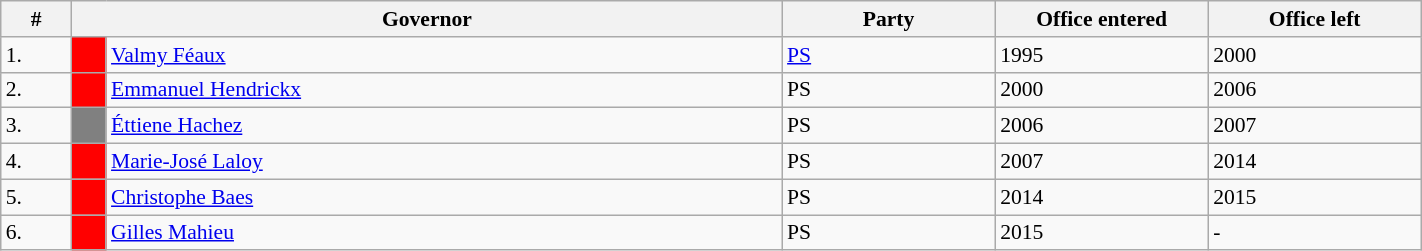<table class="wikitable" style="text-align:left; font-size:90%; width:75%">
<tr>
<th>#</th>
<th colspan=2 width=50%>Governor</th>
<th width=15%>Party</th>
<th width=15%>Office entered</th>
<th width=15%>Office left</th>
</tr>
<tr>
<td>1.</td>
<td bgcolor="red"></td>
<td><a href='#'>Valmy Féaux</a></td>
<td><a href='#'>PS</a></td>
<td>1995</td>
<td>2000</td>
</tr>
<tr>
<td>2.</td>
<td bgcolor="red"></td>
<td><a href='#'>Emmanuel Hendrickx</a></td>
<td>PS</td>
<td>2000</td>
<td>2006</td>
</tr>
<tr>
<td>3.</td>
<td bgcolor="grey"></td>
<td><a href='#'>Éttiene Hachez</a></td>
<td>PS</td>
<td>2006</td>
<td>2007</td>
</tr>
<tr>
<td>4.</td>
<td bgcolor="red"></td>
<td><a href='#'>Marie-José Laloy</a></td>
<td>PS</td>
<td>2007</td>
<td>2014</td>
</tr>
<tr>
<td>5.</td>
<td bgcolor="red"></td>
<td><a href='#'>Christophe Baes</a></td>
<td>PS</td>
<td>2014</td>
<td>2015</td>
</tr>
<tr>
<td>6.</td>
<td bgcolor="red"></td>
<td><a href='#'>Gilles Mahieu</a></td>
<td>PS</td>
<td>2015</td>
<td>-</td>
</tr>
</table>
